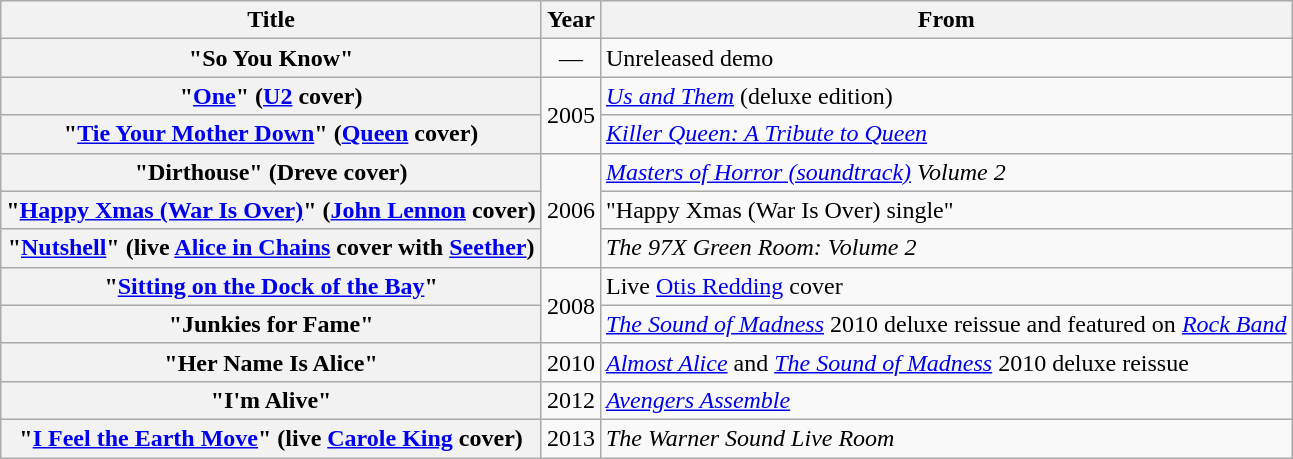<table class="wikitable plainrowheaders">
<tr>
<th>Title</th>
<th>Year</th>
<th>From</th>
</tr>
<tr>
<th scope="row">"So You Know"</th>
<td align="center">—</td>
<td>Unreleased demo</td>
</tr>
<tr>
<th scope="row">"<a href='#'>One</a>" (<a href='#'>U2</a> cover)</th>
<td rowspan="2">2005</td>
<td><em><a href='#'>Us and Them</a></em> (deluxe edition)</td>
</tr>
<tr>
<th scope="row">"<a href='#'>Tie Your Mother Down</a>" (<a href='#'>Queen</a> cover)</th>
<td><em><a href='#'>Killer Queen: A Tribute to Queen</a></em></td>
</tr>
<tr>
<th scope="row">"Dirthouse" (Dreve cover)</th>
<td align="center" rowspan="3">2006</td>
<td><em><a href='#'>Masters of Horror (soundtrack)</a> Volume 2</em></td>
</tr>
<tr>
<th scope="row">"<a href='#'>Happy Xmas (War Is Over)</a>" (<a href='#'>John Lennon</a> cover)</th>
<td>"Happy Xmas (War Is Over) single"</td>
</tr>
<tr>
<th scope="row">"<a href='#'>Nutshell</a>" (live <a href='#'>Alice in Chains</a> cover with <a href='#'>Seether</a>)</th>
<td><em>The 97X Green Room: Volume 2</em></td>
</tr>
<tr>
<th scope="row">"<a href='#'>Sitting on the Dock of the Bay</a>"</th>
<td align="center" rowspan="2">2008</td>
<td>Live <a href='#'>Otis Redding</a> cover</td>
</tr>
<tr>
<th scope="row">"Junkies for Fame"</th>
<td><em><a href='#'>The Sound of Madness</a></em> 2010 deluxe reissue and featured on <em><a href='#'>Rock Band</a></em></td>
</tr>
<tr>
<th scope="row">"Her Name Is Alice"</th>
<td align="center">2010</td>
<td><em><a href='#'>Almost Alice</a></em> and <em><a href='#'>The Sound of Madness</a></em> 2010 deluxe reissue</td>
</tr>
<tr>
<th scope="row">"I'm Alive"</th>
<td align="center">2012</td>
<td><em><a href='#'>Avengers Assemble</a></em></td>
</tr>
<tr>
<th scope="row">"<a href='#'>I Feel the Earth Move</a>" (live <a href='#'>Carole King</a> cover)</th>
<td align="center">2013</td>
<td><em>The Warner Sound Live Room</em></td>
</tr>
</table>
